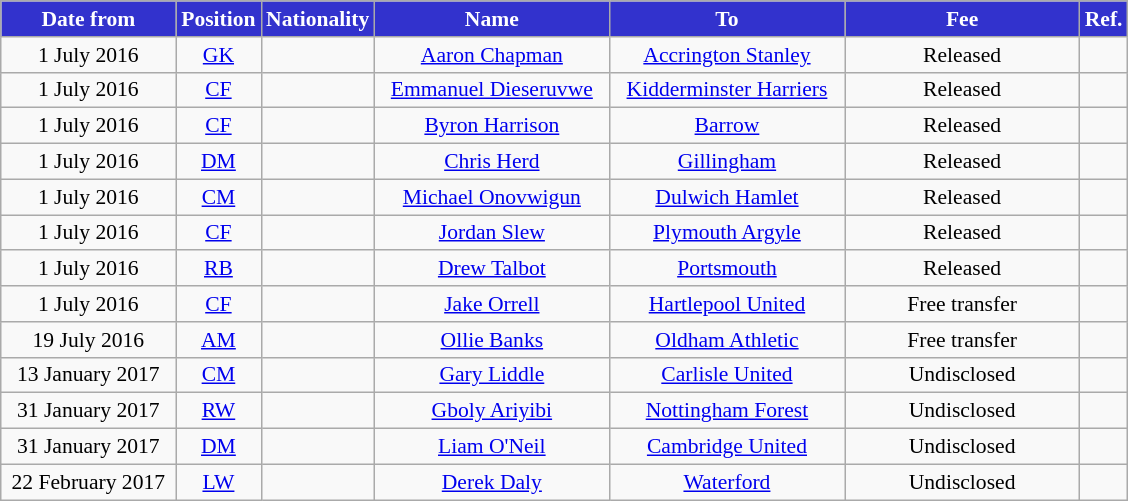<table class="wikitable"  style="text-align:center; font-size:90%; ">
<tr>
<th style="background:#3232CD; color:white; width:110px;">Date from</th>
<th style="background:#3232CD; color:white; width:50px;">Position</th>
<th style="background:#3232CD; color:white; width:50px;">Nationality</th>
<th style="background:#3232CD; color:white; width:150px;">Name</th>
<th style="background:#3232CD; color:white; width:150px;">To</th>
<th style="background:#3232CD; color:white; width:150px;">Fee</th>
<th style="background:#3232CD; color:white; width:25px;">Ref.</th>
</tr>
<tr>
<td>1 July 2016</td>
<td><a href='#'>GK</a></td>
<td></td>
<td><a href='#'>Aaron Chapman</a></td>
<td><a href='#'>Accrington Stanley</a> </td>
<td>Released</td>
<td></td>
</tr>
<tr>
<td>1 July 2016</td>
<td><a href='#'>CF</a></td>
<td></td>
<td><a href='#'>Emmanuel Dieseruvwe</a></td>
<td><a href='#'>Kidderminster Harriers</a> </td>
<td>Released</td>
<td></td>
</tr>
<tr>
<td>1 July 2016</td>
<td><a href='#'>CF</a></td>
<td></td>
<td><a href='#'>Byron Harrison</a></td>
<td><a href='#'>Barrow</a> </td>
<td>Released</td>
<td></td>
</tr>
<tr>
<td>1 July 2016</td>
<td><a href='#'>DM</a></td>
<td></td>
<td><a href='#'>Chris Herd</a></td>
<td><a href='#'>Gillingham</a> </td>
<td>Released</td>
<td></td>
</tr>
<tr>
<td>1 July 2016</td>
<td><a href='#'>CM</a></td>
<td></td>
<td><a href='#'>Michael Onovwigun</a></td>
<td><a href='#'>Dulwich Hamlet</a> </td>
<td>Released</td>
<td></td>
</tr>
<tr>
<td>1 July 2016</td>
<td><a href='#'>CF</a></td>
<td></td>
<td><a href='#'>Jordan Slew</a></td>
<td><a href='#'>Plymouth Argyle</a> </td>
<td>Released</td>
<td></td>
</tr>
<tr>
<td>1 July 2016</td>
<td><a href='#'>RB</a></td>
<td></td>
<td><a href='#'>Drew Talbot</a></td>
<td><a href='#'>Portsmouth</a> </td>
<td>Released</td>
<td></td>
</tr>
<tr>
<td>1 July 2016</td>
<td><a href='#'>CF</a></td>
<td></td>
<td><a href='#'>Jake Orrell</a></td>
<td><a href='#'>Hartlepool United</a></td>
<td>Free transfer</td>
<td></td>
</tr>
<tr>
<td>19 July 2016</td>
<td><a href='#'>AM</a></td>
<td></td>
<td><a href='#'>Ollie Banks</a></td>
<td><a href='#'>Oldham Athletic</a></td>
<td>Free transfer</td>
<td></td>
</tr>
<tr>
<td>13 January 2017</td>
<td><a href='#'>CM</a></td>
<td></td>
<td><a href='#'>Gary Liddle</a></td>
<td><a href='#'>Carlisle United</a></td>
<td>Undisclosed</td>
<td></td>
</tr>
<tr>
<td>31 January 2017</td>
<td><a href='#'>RW</a></td>
<td></td>
<td><a href='#'>Gboly Ariyibi</a></td>
<td><a href='#'>Nottingham Forest</a></td>
<td>Undisclosed</td>
<td></td>
</tr>
<tr>
<td>31 January 2017</td>
<td><a href='#'>DM</a></td>
<td></td>
<td><a href='#'>Liam O'Neil</a></td>
<td><a href='#'>Cambridge United</a></td>
<td>Undisclosed</td>
<td></td>
</tr>
<tr>
<td>22 February 2017</td>
<td><a href='#'>LW</a></td>
<td></td>
<td><a href='#'>Derek Daly</a></td>
<td><a href='#'>Waterford</a></td>
<td>Undisclosed</td>
<td></td>
</tr>
</table>
